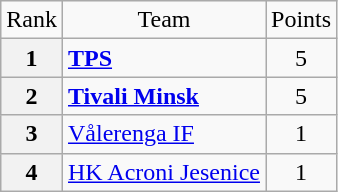<table class="wikitable" style="text-align: center;">
<tr>
<td>Rank</td>
<td>Team</td>
<td>Points</td>
</tr>
<tr>
<th>1</th>
<td style="text-align: left;"> <strong><a href='#'>TPS</a></strong></td>
<td>5</td>
</tr>
<tr>
<th>2</th>
<td style="text-align: left;"> <strong><a href='#'>Tivali Minsk</a></strong></td>
<td>5</td>
</tr>
<tr>
<th>3</th>
<td style="text-align: left;"> <a href='#'>Vålerenga IF</a></td>
<td>1</td>
</tr>
<tr>
<th>4</th>
<td style="text-align: left;"> <a href='#'>HK Acroni Jesenice</a></td>
<td>1</td>
</tr>
</table>
